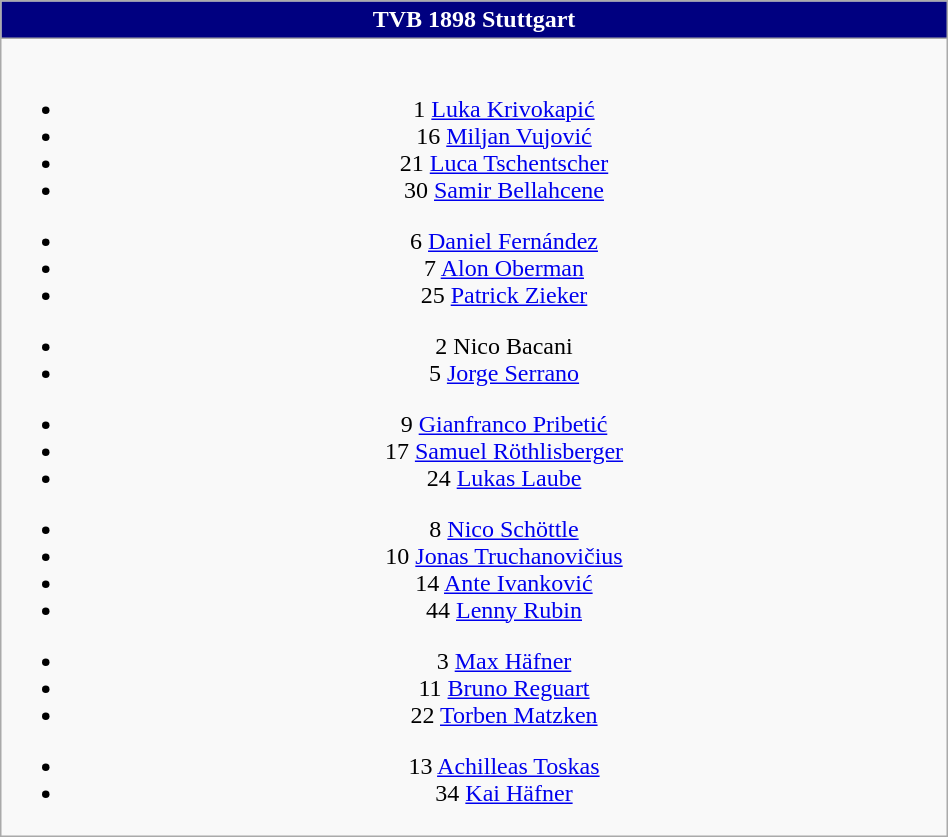<table class="wikitable" style="font-size:100%; text-align:center;" width=50%>
<tr>
<th colspan=5 style="background-color:#000080;color:white;text-align:center;"> TVB 1898 Stuttgart</th>
</tr>
<tr>
<td><br>
<ul><li>1  <a href='#'>Luka Krivokapić</a></li><li>16  <a href='#'>Miljan Vujović</a></li><li>21  <a href='#'>Luca Tschentscher</a></li><li>30  <a href='#'>Samir Bellahcene</a></li></ul><ul><li>6  <a href='#'>Daniel Fernández</a></li><li>7  <a href='#'>Alon Oberman</a></li><li>25  <a href='#'>Patrick Zieker</a></li></ul><ul><li>2  Nico Bacani</li><li>5  <a href='#'>Jorge Serrano</a></li></ul><ul><li>9  <a href='#'>Gianfranco Pribetić</a></li><li>17  <a href='#'>Samuel Röthlisberger</a></li><li>24  <a href='#'>Lukas Laube</a></li></ul><ul><li>8  <a href='#'>Nico Schöttle</a></li><li>10  <a href='#'>Jonas Truchanovičius</a></li><li>14  <a href='#'>Ante Ivanković</a></li><li>44  <a href='#'>Lenny Rubin</a></li></ul><ul><li>3  <a href='#'>Max Häfner</a></li><li>11  <a href='#'>Bruno Reguart</a></li><li>22  <a href='#'>Torben Matzken</a></li></ul><ul><li>13  <a href='#'>Achilleas Toskas</a></li><li>34  <a href='#'>Kai Häfner</a></li></ul></td>
</tr>
</table>
